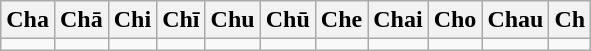<table class=wikitable>
<tr>
<th>Cha</th>
<th>Chā</th>
<th>Chi</th>
<th>Chī</th>
<th>Chu</th>
<th>Chū</th>
<th>Che</th>
<th>Chai</th>
<th>Cho</th>
<th>Chau</th>
<th>Ch</th>
</tr>
<tr>
<td></td>
<td></td>
<td></td>
<td></td>
<td></td>
<td></td>
<td></td>
<td></td>
<td></td>
<td></td>
<td {{big></td>
</tr>
</table>
